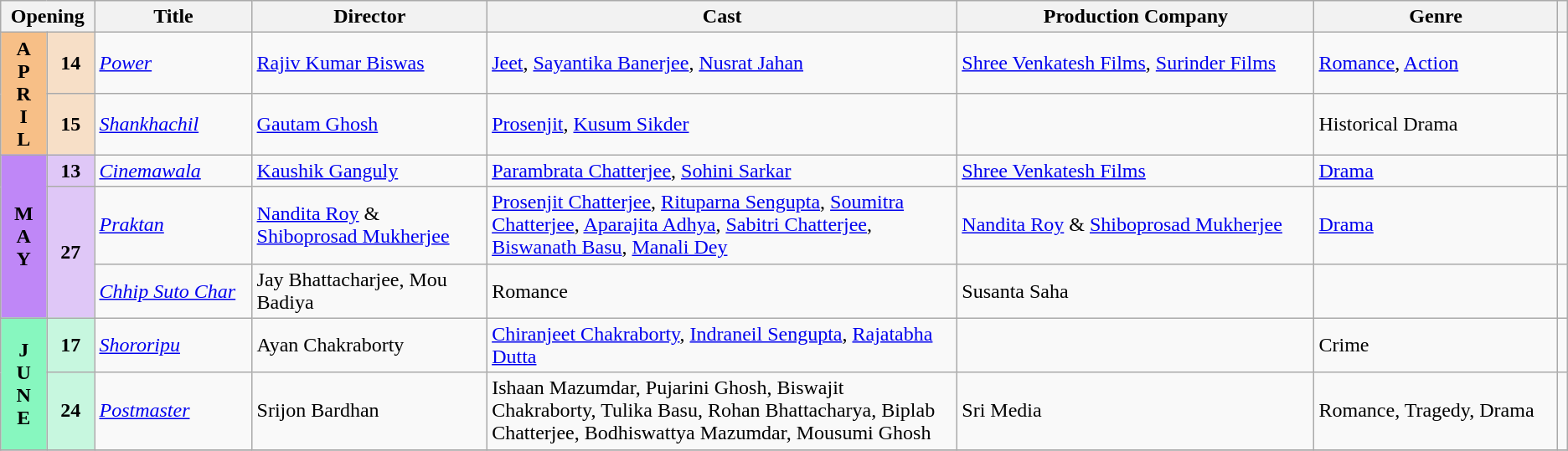<table class="wikitable sortable">
<tr>
<th colspan="2" style="width:6%;">Opening</th>
<th>Title</th>
<th style="width:15%;">Director</th>
<th style="width:30%;">Cast</th>
<th>Production Company</th>
<th>Genre</th>
<th></th>
</tr>
<tr>
<th rowspan="2" style="text-align:center; background:#f7bf87">A<br>P<br>R<br>I<br>L</th>
<td rowspan="1" style="text-align:center; background:#f7dfc7"><strong>14</strong></td>
<td><em><a href='#'>Power</a></em></td>
<td><a href='#'>Rajiv Kumar Biswas</a></td>
<td><a href='#'>Jeet</a>, <a href='#'>Sayantika Banerjee</a>, <a href='#'>Nusrat Jahan</a></td>
<td><a href='#'>Shree Venkatesh Films</a>, <a href='#'>Surinder Films</a></td>
<td><a href='#'>Romance</a>, <a href='#'>Action</a></td>
<td></td>
</tr>
<tr>
<td rowspan="1" style="text-align:center; background:#f7dfc7"><strong>15</strong></td>
<td><em><a href='#'>Shankhachil</a></em></td>
<td><a href='#'>Gautam Ghosh</a></td>
<td><a href='#'>Prosenjit</a>, <a href='#'>Kusum Sikder</a></td>
<td></td>
<td>Historical Drama</td>
<td></td>
</tr>
<tr>
<th rowspan="3" style="text-align:center; background:#bf87f7">M<br>A<br>Y</th>
<td rowspan="1" style="text-align:center; background:#dfc7f7"><strong>13</strong></td>
<td><em><a href='#'>Cinemawala</a></em></td>
<td><a href='#'>Kaushik Ganguly</a></td>
<td><a href='#'>Parambrata Chatterjee</a>, <a href='#'>Sohini Sarkar</a></td>
<td><a href='#'>Shree Venkatesh Films</a></td>
<td><a href='#'>Drama</a></td>
<td></td>
</tr>
<tr>
<td rowspan="2" style="text-align:center; background:#dfc7f7"><strong>27</strong></td>
<td><em><a href='#'>Praktan</a></em></td>
<td><a href='#'>Nandita Roy</a> & <a href='#'>Shiboprosad Mukherjee</a></td>
<td><a href='#'>Prosenjit Chatterjee</a>, <a href='#'>Rituparna Sengupta</a>, <a href='#'>Soumitra Chatterjee</a>, <a href='#'>Aparajita Adhya</a>, <a href='#'>Sabitri Chatterjee</a>, <a href='#'>Biswanath Basu</a>, <a href='#'>Manali Dey</a></td>
<td><a href='#'>Nandita Roy</a> & <a href='#'>Shiboprosad Mukherjee</a></td>
<td><a href='#'>Drama</a></td>
<td></td>
</tr>
<tr>
<td><em><a href='#'>Chhip Suto Char</a></em></td>
<td>Jay Bhattacharjee, Mou Badiya</td>
<td>Romance</td>
<td>Susanta Saha</td>
<td></td>
<td></td>
</tr>
<tr>
<th rowspan="2" style="text-align:center; background:#87f7bf">J<br>U<br>N<br>E</th>
<td rowspan="1" style="text-align:center; background:#c7f7df"><strong>17</strong></td>
<td><em><a href='#'>Shororipu</a></em></td>
<td>Ayan Chakraborty</td>
<td><a href='#'>Chiranjeet Chakraborty</a>, <a href='#'>Indraneil Sengupta</a>, <a href='#'>Rajatabha Dutta</a></td>
<td></td>
<td>Crime</td>
<td></td>
</tr>
<tr>
<td rowspan="1" style="text-align:center; background:#c7f7df"><strong>24</strong></td>
<td><em><a href='#'>Postmaster</a></em></td>
<td>Srijon Bardhan</td>
<td>Ishaan Mazumdar, Pujarini Ghosh, Biswajit Chakraborty, Tulika Basu, Rohan Bhattacharya, Biplab Chatterjee, Bodhiswattya Mazumdar, Mousumi Ghosh</td>
<td>Sri Media</td>
<td>Romance, Tragedy, Drama</td>
<td></td>
</tr>
<tr>
</tr>
</table>
